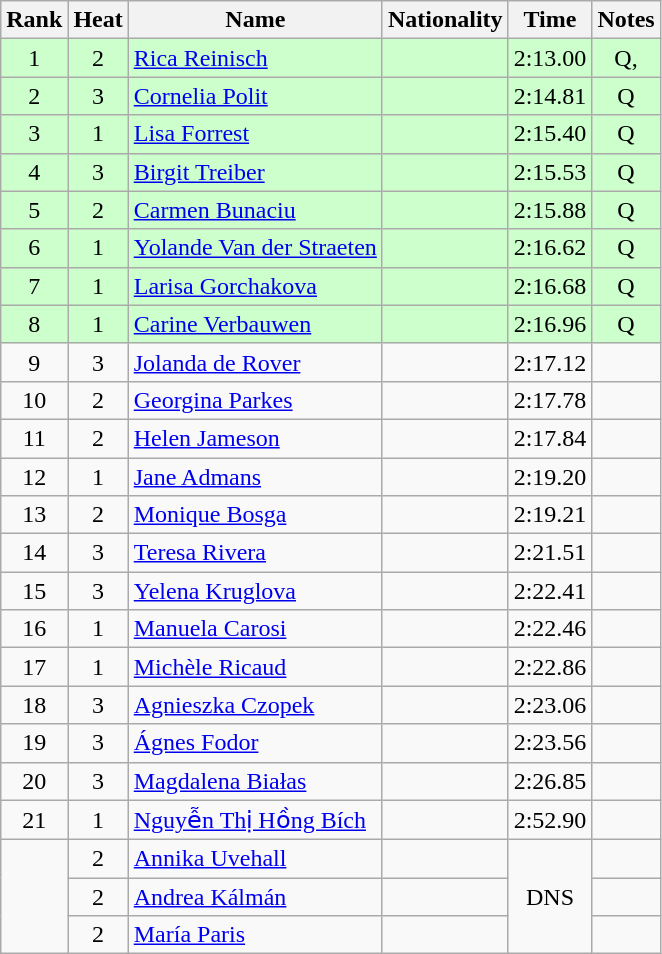<table class="wikitable sortable" style="text-align:center">
<tr>
<th>Rank</th>
<th>Heat</th>
<th>Name</th>
<th>Nationality</th>
<th>Time</th>
<th>Notes</th>
</tr>
<tr bgcolor=ccffcc>
<td>1</td>
<td>2</td>
<td align=left><a href='#'>Rica Reinisch</a></td>
<td align=left></td>
<td>2:13.00</td>
<td>Q, </td>
</tr>
<tr bgcolor=ccffcc>
<td>2</td>
<td>3</td>
<td align=left><a href='#'>Cornelia Polit</a></td>
<td align=left></td>
<td>2:14.81</td>
<td>Q</td>
</tr>
<tr bgcolor=ccffcc>
<td>3</td>
<td>1</td>
<td align=left><a href='#'>Lisa Forrest</a></td>
<td align=left></td>
<td>2:15.40</td>
<td>Q</td>
</tr>
<tr bgcolor=ccffcc>
<td>4</td>
<td>3</td>
<td align=left><a href='#'>Birgit Treiber</a></td>
<td align=left></td>
<td>2:15.53</td>
<td>Q</td>
</tr>
<tr bgcolor=ccffcc>
<td>5</td>
<td>2</td>
<td align=left><a href='#'>Carmen Bunaciu</a></td>
<td align=left></td>
<td>2:15.88</td>
<td>Q</td>
</tr>
<tr bgcolor=ccffcc>
<td>6</td>
<td>1</td>
<td align=left><a href='#'>Yolande Van der Straeten</a></td>
<td align=left></td>
<td>2:16.62</td>
<td>Q</td>
</tr>
<tr bgcolor=ccffcc>
<td>7</td>
<td>1</td>
<td align=left><a href='#'>Larisa Gorchakova</a></td>
<td align=left></td>
<td>2:16.68</td>
<td>Q</td>
</tr>
<tr bgcolor=ccffcc>
<td>8</td>
<td>1</td>
<td align=left><a href='#'>Carine Verbauwen</a></td>
<td align=left></td>
<td>2:16.96</td>
<td>Q</td>
</tr>
<tr>
<td>9</td>
<td>3</td>
<td align=left><a href='#'>Jolanda de Rover</a></td>
<td align=left></td>
<td>2:17.12</td>
<td></td>
</tr>
<tr>
<td>10</td>
<td>2</td>
<td align=left><a href='#'>Georgina Parkes</a></td>
<td align=left></td>
<td>2:17.78</td>
<td></td>
</tr>
<tr>
<td>11</td>
<td>2</td>
<td align=left><a href='#'>Helen Jameson</a></td>
<td align=left></td>
<td>2:17.84</td>
<td></td>
</tr>
<tr>
<td>12</td>
<td>1</td>
<td align=left><a href='#'>Jane Admans</a></td>
<td align=left></td>
<td>2:19.20</td>
<td></td>
</tr>
<tr>
<td>13</td>
<td>2</td>
<td align=left><a href='#'>Monique Bosga</a></td>
<td align=left></td>
<td>2:19.21</td>
<td></td>
</tr>
<tr>
<td>14</td>
<td>3</td>
<td align=left><a href='#'>Teresa Rivera</a></td>
<td align=left></td>
<td>2:21.51</td>
<td></td>
</tr>
<tr>
<td>15</td>
<td>3</td>
<td align=left><a href='#'>Yelena Kruglova</a></td>
<td align=left></td>
<td>2:22.41</td>
<td></td>
</tr>
<tr>
<td>16</td>
<td>1</td>
<td align=left><a href='#'>Manuela Carosi</a></td>
<td align=left></td>
<td>2:22.46</td>
<td></td>
</tr>
<tr>
<td>17</td>
<td>1</td>
<td align=left><a href='#'>Michèle Ricaud</a></td>
<td align=left></td>
<td>2:22.86</td>
<td></td>
</tr>
<tr>
<td>18</td>
<td>3</td>
<td align=left><a href='#'>Agnieszka Czopek</a></td>
<td align=left></td>
<td>2:23.06</td>
<td></td>
</tr>
<tr>
<td>19</td>
<td>3</td>
<td align=left><a href='#'>Ágnes Fodor</a></td>
<td align=left></td>
<td>2:23.56</td>
<td></td>
</tr>
<tr>
<td>20</td>
<td>3</td>
<td align=left><a href='#'>Magdalena Białas</a></td>
<td align=left></td>
<td>2:26.85</td>
<td></td>
</tr>
<tr>
<td>21</td>
<td>1</td>
<td align=left><a href='#'>Nguyễn Thị Hồng Bích</a></td>
<td align=left></td>
<td>2:52.90</td>
<td></td>
</tr>
<tr>
<td rowspan=3></td>
<td>2</td>
<td align=left><a href='#'>Annika Uvehall</a></td>
<td align=left></td>
<td rowspan=3>DNS</td>
<td></td>
</tr>
<tr>
<td>2</td>
<td align=left><a href='#'>Andrea Kálmán</a></td>
<td align=left></td>
<td></td>
</tr>
<tr>
<td>2</td>
<td align=left><a href='#'>María Paris</a></td>
<td align=left></td>
<td></td>
</tr>
</table>
